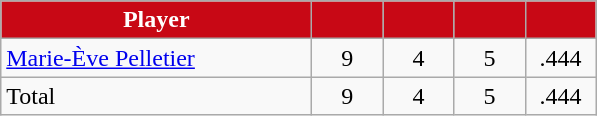<table class="wikitable" style="text-align:center">
<tr>
<th style="background:#C80815; color:white" width="200px">Player</th>
<th style="background:#C80815; color:white" width="40px"></th>
<th style="background:#C80815; color:white" width="40px"></th>
<th style="background:#C80815; color:white" width="40px"></th>
<th style="background:#C80815; color:white" width="40px"></th>
</tr>
<tr>
<td style="text-align:left"><a href='#'>Marie-Ève Pelletier</a></td>
<td>9</td>
<td>4</td>
<td>5</td>
<td>.444</td>
</tr>
<tr>
<td style="text-align:left">Total</td>
<td>9</td>
<td>4</td>
<td>5</td>
<td>.444</td>
</tr>
</table>
